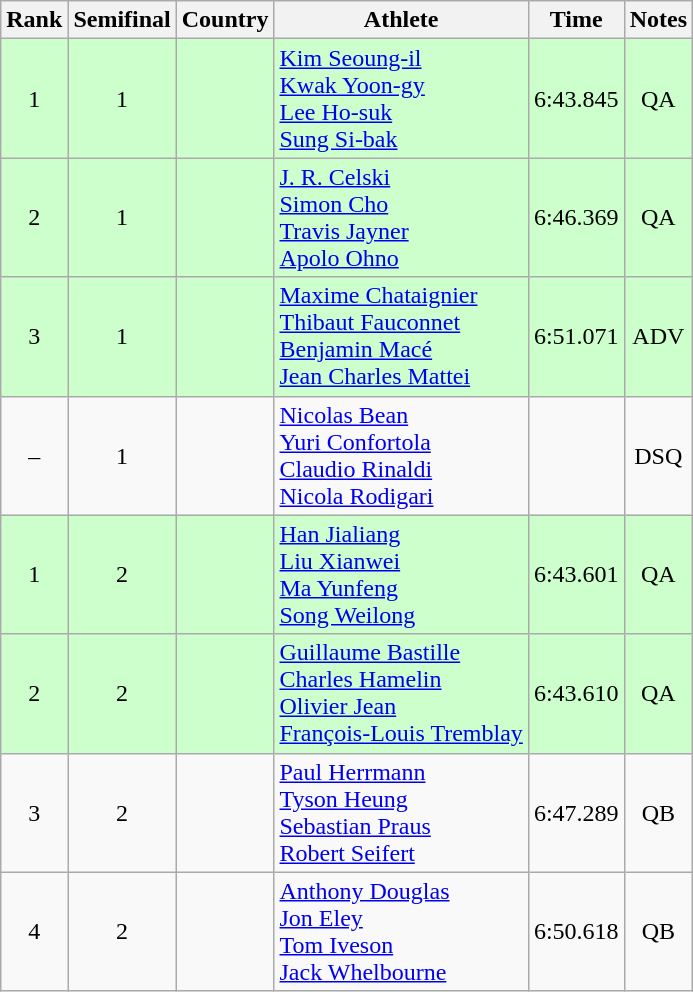<table class="wikitable sortable" style="text-align:center">
<tr>
<th>Rank</th>
<th>Semifinal</th>
<th>Country</th>
<th>Athlete</th>
<th>Time</th>
<th>Notes</th>
</tr>
<tr bgcolor=ccffcc>
<td>1</td>
<td>1</td>
<td align=left></td>
<td align=left><a href='#'>Kim Seoung-il</a> <br> <a href='#'>Kwak Yoon-gy</a> <br> <a href='#'>Lee Ho-suk</a> <br> <a href='#'>Sung Si-bak</a></td>
<td>6:43.845</td>
<td>QA</td>
</tr>
<tr bgcolor=ccffcc>
<td>2</td>
<td>1</td>
<td align=left></td>
<td align=left><a href='#'>J. R. Celski</a> <br> <a href='#'>Simon Cho</a> <br> <a href='#'>Travis Jayner</a> <br> <a href='#'>Apolo Ohno</a></td>
<td>6:46.369</td>
<td>QA</td>
</tr>
<tr bgcolor=ccffcc>
<td>3</td>
<td>1</td>
<td align=left></td>
<td align=left><a href='#'>Maxime Chataignier</a> <br> <a href='#'>Thibaut Fauconnet</a> <br> <a href='#'>Benjamin Macé</a> <br> <a href='#'>Jean Charles Mattei</a></td>
<td>6:51.071</td>
<td>ADV</td>
</tr>
<tr>
<td>–</td>
<td>1</td>
<td align=left></td>
<td align=left><a href='#'>Nicolas Bean</a> <br> <a href='#'>Yuri Confortola</a> <br> <a href='#'>Claudio Rinaldi</a> <br> <a href='#'>Nicola Rodigari</a></td>
<td></td>
<td>DSQ</td>
</tr>
<tr bgcolor=ccffcc>
<td>1</td>
<td>2</td>
<td align=left></td>
<td align=left><a href='#'>Han Jialiang</a> <br> <a href='#'>Liu Xianwei</a> <br> <a href='#'>Ma Yunfeng</a> <br> <a href='#'>Song Weilong</a></td>
<td>6:43.601</td>
<td>QA</td>
</tr>
<tr bgcolor=ccffcc>
<td>2</td>
<td>2</td>
<td align=left></td>
<td align=left><a href='#'>Guillaume Bastille</a> <br> <a href='#'>Charles Hamelin</a> <br> <a href='#'>Olivier Jean</a> <br> <a href='#'>François-Louis Tremblay</a></td>
<td>6:43.610</td>
<td>QA</td>
</tr>
<tr>
<td>3</td>
<td>2</td>
<td align=left></td>
<td align=left><a href='#'>Paul Herrmann</a> <br> <a href='#'>Tyson Heung</a> <br> <a href='#'>Sebastian Praus</a> <br> <a href='#'>Robert Seifert</a></td>
<td>6:47.289</td>
<td>QB</td>
</tr>
<tr>
<td>4</td>
<td>2</td>
<td align=left></td>
<td align=left><a href='#'>Anthony Douglas</a> <br> <a href='#'>Jon Eley</a> <br> <a href='#'>Tom Iveson</a> <br> <a href='#'>Jack Whelbourne</a></td>
<td>6:50.618</td>
<td>QB</td>
</tr>
</table>
